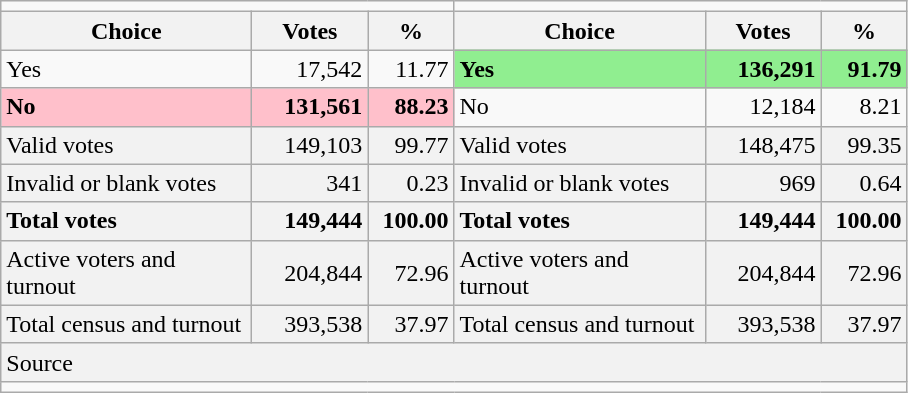<table class="wikitable" style="text-align:right;">
<tr>
<td colspan="3" align="center"></td>
<td colspan="3" align="center"></td>
</tr>
<tr>
<th style="width:160px;">Choice</th>
<th style="width:70px;">Votes</th>
<th style="width:50px;">%</th>
<th style="width:160px;">Choice</th>
<th style="width:70px;">Votes</th>
<th style="width:50px;">%</th>
</tr>
<tr>
<td align="left">Yes</td>
<td>17,542</td>
<td>11.77</td>
<td bgcolor="lightgreen" align="left"> <strong>Yes</strong></td>
<td bgcolor="lightgreen"><strong>136,291</strong></td>
<td bgcolor="lightgreen"><strong>91.79</strong></td>
</tr>
<tr>
<td bgcolor="pink" align="left"> <strong>No</strong></td>
<td bgcolor="pink"><strong>131,561</strong></td>
<td bgcolor="pink"><strong>88.23</strong></td>
<td align="left">No</td>
<td>12,184</td>
<td>8.21</td>
</tr>
<tr style="background-color:#F2F2F2">
<td align="left">Valid votes</td>
<td>149,103</td>
<td>99.77</td>
<td align="left">Valid votes</td>
<td>148,475</td>
<td>99.35</td>
</tr>
<tr style="background-color:#F2F2F2">
<td align="left">Invalid or blank votes</td>
<td>341</td>
<td>0.23</td>
<td align="left">Invalid or blank votes</td>
<td>969</td>
<td>0.64</td>
</tr>
<tr style="background-color:#F2F2F2">
<td align="left"><strong>Total votes</strong></td>
<td><strong>149,444</strong></td>
<td><strong>100.00</strong></td>
<td align="left"><strong>Total votes</strong></td>
<td><strong>149,444</strong></td>
<td><strong>100.00</strong></td>
</tr>
<tr style="background-color:#F2F2F2">
<td align="left">Active voters and turnout</td>
<td>204,844</td>
<td>72.96</td>
<td align="left">Active voters and turnout</td>
<td>204,844</td>
<td>72.96</td>
</tr>
<tr style="background-color:#F2F2F2">
<td align="left">Total census and turnout</td>
<td>393,538</td>
<td>37.97</td>
<td align="left">Total census and turnout</td>
<td>393,538</td>
<td>37.97</td>
</tr>
<tr style="background-color:#F2F2F2">
<td colspan="6" align="left">Source</td>
</tr>
<tr>
<td colspan="6" align="left"></td>
</tr>
</table>
